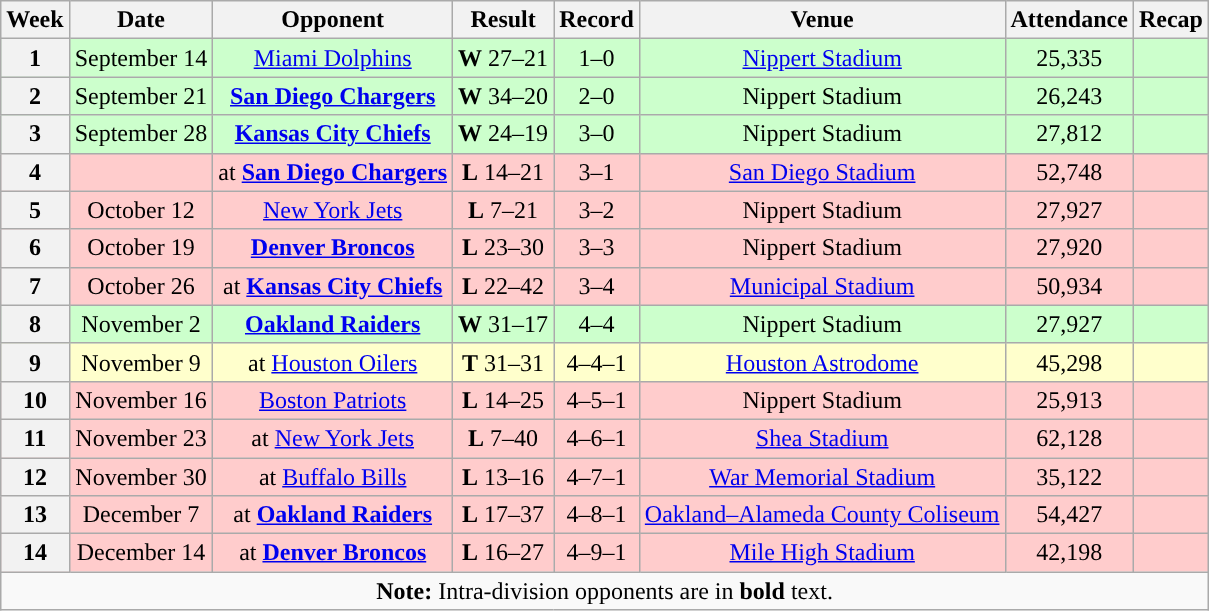<table class="wikitable" style="text-align:center">
<tr>
<th>Week</th>
<th>Date</th>
<th>Opponent</th>
<th>Result</th>
<th>Record</th>
<th>Venue</th>
<th>Attendance</th>
<th>Recap</th>
</tr>
<tr style="background:#cfc">
<th>1</th>
<td>September 14</td>
<td><a href='#'>Miami Dolphins</a></td>
<td><strong>W</strong> 27–21</td>
<td>1–0</td>
<td><a href='#'>Nippert Stadium</a></td>
<td>25,335</td>
<td></td>
</tr>
<tr style="background:#cfc">
<th>2</th>
<td>September 21</td>
<td><strong><a href='#'>San Diego Chargers</a></strong></td>
<td><strong>W</strong> 34–20</td>
<td>2–0</td>
<td>Nippert Stadium</td>
<td>26,243</td>
<td></td>
</tr>
<tr style="background:#cfc">
<th>3</th>
<td>September 28</td>
<td><strong><a href='#'>Kansas City Chiefs</a></strong></td>
<td><strong>W</strong> 24–19</td>
<td>3–0</td>
<td>Nippert Stadium</td>
<td>27,812</td>
<td></td>
</tr>
<tr style="background:#fcc">
<th>4</th>
<td></td>
<td>at <strong><a href='#'>San Diego Chargers</a></strong></td>
<td><strong>L</strong> 14–21</td>
<td>3–1</td>
<td><a href='#'>San Diego Stadium</a></td>
<td>52,748</td>
<td></td>
</tr>
<tr style="background:#fcc">
<th>5</th>
<td>October 12</td>
<td><a href='#'>New York Jets</a></td>
<td><strong>L</strong> 7–21</td>
<td>3–2</td>
<td>Nippert Stadium</td>
<td>27,927</td>
<td></td>
</tr>
<tr style="background:#fcc">
<th>6</th>
<td>October 19</td>
<td><strong><a href='#'>Denver Broncos</a></strong></td>
<td><strong>L</strong> 23–30</td>
<td>3–3</td>
<td>Nippert Stadium</td>
<td>27,920</td>
<td></td>
</tr>
<tr style="background:#fcc">
<th>7</th>
<td>October 26</td>
<td>at <strong><a href='#'>Kansas City Chiefs</a></strong></td>
<td><strong>L</strong> 22–42</td>
<td>3–4</td>
<td><a href='#'>Municipal Stadium</a></td>
<td>50,934</td>
<td></td>
</tr>
<tr style="background:#cfc">
<th>8</th>
<td>November 2</td>
<td><strong><a href='#'>Oakland Raiders</a></strong></td>
<td><strong>W</strong> 31–17</td>
<td>4–4</td>
<td>Nippert Stadium</td>
<td>27,927</td>
<td></td>
</tr>
<tr style="background:#ffc">
<th>9</th>
<td>November 9</td>
<td>at <a href='#'>Houston Oilers</a></td>
<td><strong>T</strong> 31–31</td>
<td>4–4–1</td>
<td><a href='#'>Houston Astrodome</a></td>
<td>45,298</td>
<td></td>
</tr>
<tr style="background:#fcc">
<th>10</th>
<td>November 16</td>
<td><a href='#'>Boston Patriots</a></td>
<td><strong>L</strong> 14–25</td>
<td>4–5–1</td>
<td>Nippert Stadium</td>
<td>25,913</td>
<td></td>
</tr>
<tr style="background:#fcc">
<th>11</th>
<td>November 23</td>
<td>at <a href='#'>New York Jets</a></td>
<td><strong>L</strong> 7–40</td>
<td>4–6–1</td>
<td><a href='#'>Shea Stadium</a></td>
<td>62,128</td>
<td></td>
</tr>
<tr style="background:#fcc">
<th>12</th>
<td>November 30</td>
<td>at <a href='#'>Buffalo Bills</a></td>
<td><strong>L</strong> 13–16</td>
<td>4–7–1</td>
<td><a href='#'>War Memorial Stadium</a></td>
<td>35,122</td>
<td></td>
</tr>
<tr style="background:#fcc">
<th>13</th>
<td>December 7</td>
<td>at <strong><a href='#'>Oakland Raiders</a></strong></td>
<td><strong>L</strong> 17–37</td>
<td>4–8–1</td>
<td><a href='#'>Oakland–Alameda County Coliseum</a></td>
<td>54,427</td>
<td></td>
</tr>
<tr style="background:#fcc">
<th>14</th>
<td>December 14</td>
<td>at <strong><a href='#'>Denver Broncos</a></strong></td>
<td><strong>L</strong> 16–27</td>
<td>4–9–1</td>
<td><a href='#'>Mile High Stadium</a></td>
<td>42,198</td>
<td></td>
</tr>
<tr>
<td colspan="8"><strong>Note:</strong> Intra-division opponents are in <strong>bold</strong> text.</td>
</tr>
</table>
